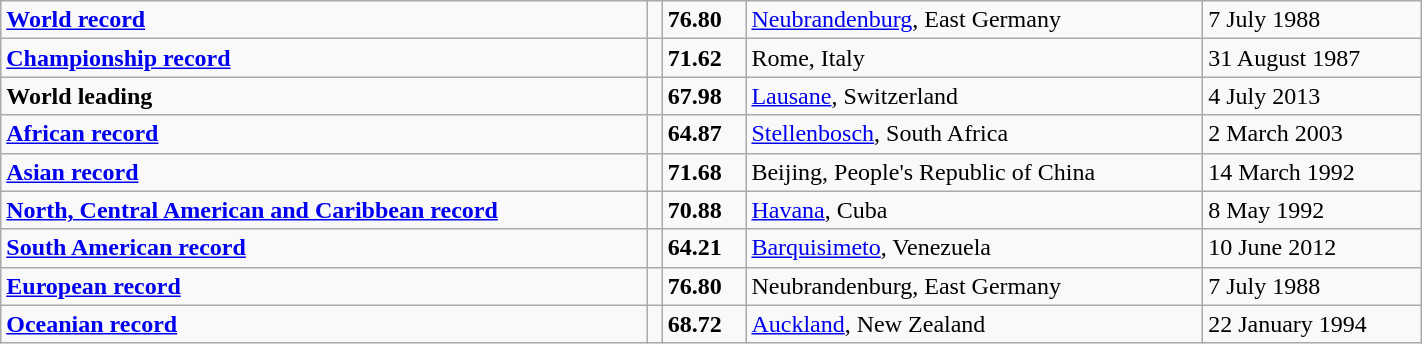<table class="wikitable" width=75%>
<tr>
<td><strong><a href='#'>World record</a></strong></td>
<td></td>
<td><strong>76.80</strong></td>
<td><a href='#'>Neubrandenburg</a>, East Germany</td>
<td>7 July 1988</td>
</tr>
<tr>
<td><strong><a href='#'>Championship record</a></strong></td>
<td></td>
<td><strong>71.62</strong></td>
<td>Rome, Italy</td>
<td>31 August 1987</td>
</tr>
<tr>
<td><strong>World leading</strong></td>
<td></td>
<td><strong>67.98</strong></td>
<td><a href='#'>Lausane</a>, Switzerland</td>
<td>4 July 2013</td>
</tr>
<tr>
<td><strong><a href='#'>African record</a></strong></td>
<td></td>
<td><strong>64.87</strong></td>
<td><a href='#'>Stellenbosch</a>, South Africa</td>
<td>2 March 2003</td>
</tr>
<tr>
<td><strong><a href='#'>Asian record</a></strong></td>
<td></td>
<td><strong>71.68</strong></td>
<td>Beijing, People's Republic of China</td>
<td>14 March 1992</td>
</tr>
<tr>
<td><strong><a href='#'>North, Central American and Caribbean record</a></strong></td>
<td></td>
<td><strong>70.88</strong></td>
<td><a href='#'>Havana</a>, Cuba</td>
<td>8 May 1992</td>
</tr>
<tr>
<td><strong><a href='#'>South American record</a></strong></td>
<td></td>
<td><strong>64.21</strong></td>
<td><a href='#'>Barquisimeto</a>, Venezuela</td>
<td>10 June 2012</td>
</tr>
<tr>
<td><strong><a href='#'>European record</a></strong></td>
<td></td>
<td><strong>76.80</strong></td>
<td>Neubrandenburg, East Germany</td>
<td>7 July 1988</td>
</tr>
<tr>
<td><strong><a href='#'>Oceanian record</a></strong></td>
<td></td>
<td><strong>68.72</strong></td>
<td><a href='#'>Auckland</a>, New Zealand</td>
<td>22 January 1994</td>
</tr>
</table>
